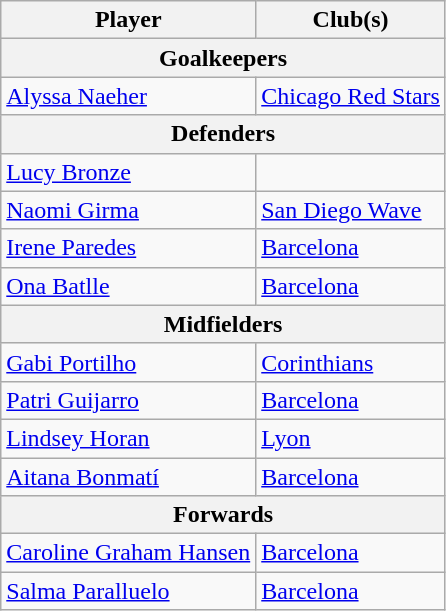<table class="wikitable">
<tr>
<th>Player</th>
<th>Club(s)</th>
</tr>
<tr>
<th colspan="2">Goalkeepers</th>
</tr>
<tr>
<td> <a href='#'>Alyssa Naeher</a></td>
<td> <a href='#'>Chicago Red Stars</a></td>
</tr>
<tr>
<th colspan="2">Defenders</th>
</tr>
<tr>
<td> <a href='#'>Lucy Bronze</a></td>
<td></td>
</tr>
<tr>
<td> <a href='#'>Naomi Girma</a></td>
<td> <a href='#'>San Diego Wave</a></td>
</tr>
<tr>
<td> <a href='#'>Irene Paredes</a></td>
<td> <a href='#'>Barcelona</a></td>
</tr>
<tr>
<td> <a href='#'>Ona Batlle</a></td>
<td> <a href='#'>Barcelona</a></td>
</tr>
<tr>
<th colspan="2">Midfielders</th>
</tr>
<tr>
<td> <a href='#'>Gabi Portilho</a></td>
<td> <a href='#'>Corinthians</a></td>
</tr>
<tr>
<td> <a href='#'>Patri Guijarro</a></td>
<td> <a href='#'>Barcelona</a></td>
</tr>
<tr>
<td> <a href='#'>Lindsey Horan</a></td>
<td> <a href='#'>Lyon</a></td>
</tr>
<tr>
<td> <a href='#'>Aitana Bonmatí</a></td>
<td> <a href='#'>Barcelona</a></td>
</tr>
<tr>
<th colspan="2">Forwards</th>
</tr>
<tr>
<td> <a href='#'>Caroline Graham Hansen</a></td>
<td> <a href='#'>Barcelona</a></td>
</tr>
<tr>
<td> <a href='#'>Salma Paralluelo</a></td>
<td> <a href='#'>Barcelona</a></td>
</tr>
</table>
